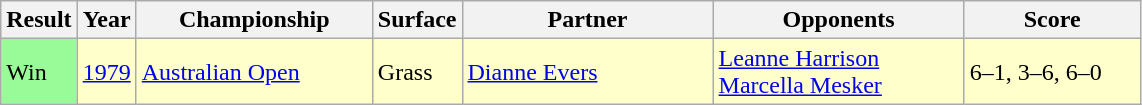<table class="sortable wikitable">
<tr>
<th style="width:40px">Result</th>
<th style="width:30px">Year</th>
<th style="width:150px">Championship</th>
<th style="width:50px">Surface</th>
<th style="width:160px">Partner</th>
<th style="width:160px">Opponents</th>
<th style="width:110px" class="unsortable">Score</th>
</tr>
<tr style="background:#ffc;">
<td style="background:#98fb98;">Win</td>
<td><a href='#'>1979</a></td>
<td><a href='#'>Australian Open</a></td>
<td>Grass</td>
<td> <a href='#'>Dianne Evers</a></td>
<td> <a href='#'>Leanne Harrison</a><br> <a href='#'>Marcella Mesker</a></td>
<td>6–1, 3–6, 6–0</td>
</tr>
</table>
